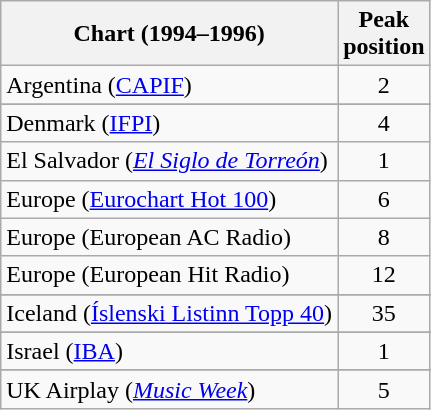<table class="wikitable sortable">
<tr>
<th>Chart (1994–1996)</th>
<th>Peak<br>position</th>
</tr>
<tr>
<td>Argentina (<a href='#'>CAPIF</a>)</td>
<td align="center">2</td>
</tr>
<tr>
</tr>
<tr>
</tr>
<tr>
</tr>
<tr>
<td>Denmark (<a href='#'>IFPI</a>)</td>
<td align="center">4</td>
</tr>
<tr>
<td>El Salvador (<em><a href='#'>El Siglo de Torreón</a></em>)</td>
<td align="center">1</td>
</tr>
<tr>
<td>Europe (<a href='#'>Eurochart Hot 100</a>)</td>
<td align="center">6</td>
</tr>
<tr>
<td>Europe (European AC Radio)</td>
<td align="center">8</td>
</tr>
<tr>
<td>Europe (European Hit Radio)</td>
<td align="center">12</td>
</tr>
<tr>
</tr>
<tr>
</tr>
<tr>
<td>Iceland (<a href='#'>Íslenski Listinn Topp 40</a>)</td>
<td align="center">35</td>
</tr>
<tr>
</tr>
<tr>
<td>Israel (<a href='#'>IBA</a>)</td>
<td align="center">1</td>
</tr>
<tr>
</tr>
<tr>
</tr>
<tr>
</tr>
<tr>
</tr>
<tr>
</tr>
<tr>
</tr>
<tr>
</tr>
<tr>
<td>UK Airplay (<em><a href='#'>Music Week</a></em>)</td>
<td align="center">5</td>
</tr>
</table>
